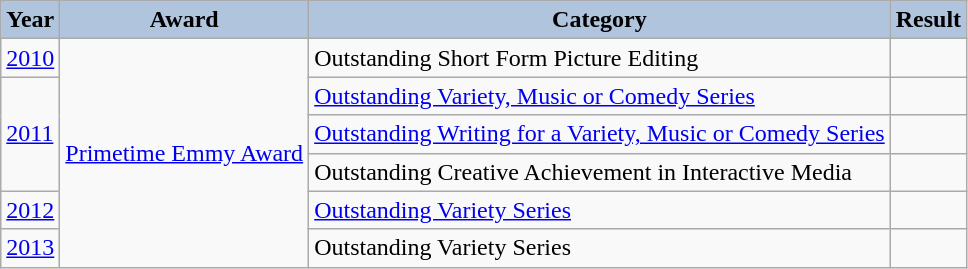<table class="wikitable">
<tr style="text-align:center;">
<th style="background:#B0C4DE;">Year</th>
<th style="background:#B0C4DE;">Award</th>
<th style="background:#B0C4DE;">Category</th>
<th style="background:#B0C4DE;">Result</th>
</tr>
<tr>
<td><a href='#'>2010</a></td>
<td rowspan="6"><a href='#'>Primetime Emmy Award</a></td>
<td>Outstanding Short Form Picture Editing</td>
<td></td>
</tr>
<tr>
<td rowspan="3"><a href='#'>2011</a></td>
<td><a href='#'>Outstanding Variety, Music or Comedy Series</a></td>
<td></td>
</tr>
<tr>
<td><a href='#'>Outstanding Writing for a Variety, Music or Comedy Series</a></td>
<td></td>
</tr>
<tr>
<td>Outstanding Creative Achievement in Interactive Media</td>
<td></td>
</tr>
<tr>
<td><a href='#'>2012</a></td>
<td><a href='#'>Outstanding Variety Series</a></td>
<td></td>
</tr>
<tr>
<td><a href='#'>2013</a></td>
<td>Outstanding Variety Series</td>
<td></td>
</tr>
</table>
